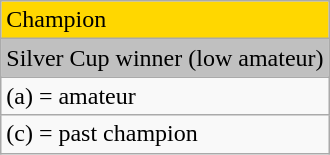<table class="wikitable">
<tr style="background:gold">
<td>Champion</td>
</tr>
<tr style="background:silver">
<td>Silver Cup winner (low amateur)</td>
</tr>
<tr>
<td>(a) = amateur</td>
</tr>
<tr>
<td>(c) = past champion</td>
</tr>
</table>
